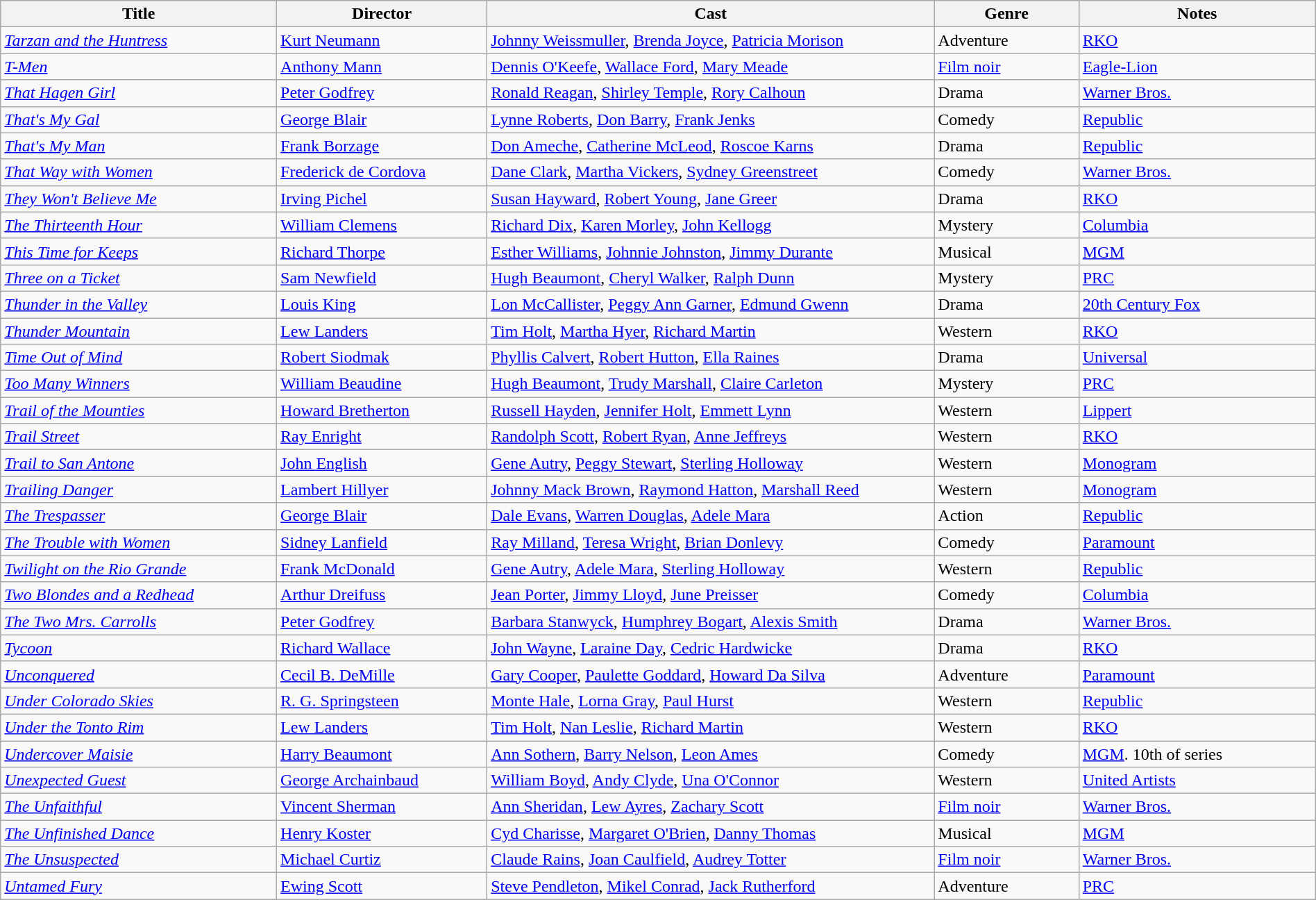<table class="wikitable" style="width:100%;">
<tr>
<th style="width:21%;">Title</th>
<th style="width:16%;">Director</th>
<th style="width:34%;">Cast</th>
<th style="width:11%;">Genre</th>
<th style="width:18%;">Notes</th>
</tr>
<tr>
<td><em><a href='#'>Tarzan and the Huntress</a></em></td>
<td><a href='#'>Kurt Neumann</a></td>
<td><a href='#'>Johnny Weissmuller</a>, <a href='#'>Brenda Joyce</a>, <a href='#'>Patricia Morison</a></td>
<td>Adventure</td>
<td><a href='#'>RKO</a></td>
</tr>
<tr>
<td><em><a href='#'>T-Men</a></em></td>
<td><a href='#'>Anthony Mann</a></td>
<td><a href='#'>Dennis O'Keefe</a>, <a href='#'>Wallace Ford</a>, <a href='#'>Mary Meade</a></td>
<td><a href='#'>Film noir</a></td>
<td><a href='#'>Eagle-Lion</a></td>
</tr>
<tr>
<td><em><a href='#'>That Hagen Girl</a></em></td>
<td><a href='#'>Peter Godfrey</a></td>
<td><a href='#'>Ronald Reagan</a>, <a href='#'>Shirley Temple</a>, <a href='#'>Rory Calhoun</a></td>
<td>Drama</td>
<td><a href='#'>Warner Bros.</a></td>
</tr>
<tr>
<td><em><a href='#'>That's My Gal</a></em></td>
<td><a href='#'>George Blair</a></td>
<td><a href='#'>Lynne Roberts</a>, <a href='#'>Don Barry</a>, <a href='#'>Frank Jenks</a></td>
<td>Comedy</td>
<td><a href='#'>Republic</a></td>
</tr>
<tr>
<td><em><a href='#'>That's My Man</a></em></td>
<td><a href='#'>Frank Borzage</a></td>
<td><a href='#'>Don Ameche</a>, <a href='#'>Catherine McLeod</a>, <a href='#'>Roscoe Karns</a></td>
<td>Drama</td>
<td><a href='#'>Republic</a></td>
</tr>
<tr>
<td><em><a href='#'>That Way with Women</a></em></td>
<td><a href='#'>Frederick de Cordova</a></td>
<td><a href='#'>Dane Clark</a>, <a href='#'>Martha Vickers</a>, <a href='#'>Sydney Greenstreet</a></td>
<td>Comedy</td>
<td><a href='#'>Warner Bros.</a></td>
</tr>
<tr>
<td><em><a href='#'>They Won't Believe Me</a></em></td>
<td><a href='#'>Irving Pichel</a></td>
<td><a href='#'>Susan Hayward</a>, <a href='#'>Robert Young</a>, <a href='#'>Jane Greer</a></td>
<td>Drama</td>
<td><a href='#'>RKO</a></td>
</tr>
<tr>
<td><em><a href='#'>The Thirteenth Hour</a></em></td>
<td><a href='#'>William Clemens</a></td>
<td><a href='#'>Richard Dix</a>, <a href='#'>Karen Morley</a>, <a href='#'>John Kellogg</a></td>
<td>Mystery</td>
<td><a href='#'>Columbia</a></td>
</tr>
<tr>
<td><em><a href='#'>This Time for Keeps</a></em></td>
<td><a href='#'>Richard Thorpe</a></td>
<td><a href='#'>Esther Williams</a>, <a href='#'>Johnnie Johnston</a>, <a href='#'>Jimmy Durante</a></td>
<td>Musical</td>
<td><a href='#'>MGM</a></td>
</tr>
<tr>
<td><em><a href='#'>Three on a Ticket</a></em></td>
<td><a href='#'>Sam Newfield</a></td>
<td><a href='#'>Hugh Beaumont</a>, <a href='#'>Cheryl Walker</a>, <a href='#'>Ralph Dunn</a></td>
<td>Mystery</td>
<td><a href='#'>PRC</a></td>
</tr>
<tr>
<td><em><a href='#'>Thunder in the Valley</a></em></td>
<td><a href='#'>Louis King</a></td>
<td><a href='#'>Lon McCallister</a>, <a href='#'>Peggy Ann Garner</a>, <a href='#'>Edmund Gwenn</a></td>
<td>Drama</td>
<td><a href='#'>20th Century Fox</a></td>
</tr>
<tr>
<td><em><a href='#'>Thunder Mountain</a></em></td>
<td><a href='#'>Lew Landers</a></td>
<td><a href='#'>Tim Holt</a>, <a href='#'>Martha Hyer</a>, <a href='#'>Richard Martin</a></td>
<td>Western</td>
<td><a href='#'>RKO</a></td>
</tr>
<tr>
<td><em><a href='#'>Time Out of Mind</a></em></td>
<td><a href='#'>Robert Siodmak</a></td>
<td><a href='#'>Phyllis Calvert</a>, <a href='#'>Robert Hutton</a>, <a href='#'>Ella Raines</a></td>
<td>Drama</td>
<td><a href='#'>Universal</a></td>
</tr>
<tr>
<td><em><a href='#'>Too Many Winners</a></em></td>
<td><a href='#'>William Beaudine</a></td>
<td><a href='#'>Hugh Beaumont</a>, <a href='#'>Trudy Marshall</a>, <a href='#'>Claire Carleton</a></td>
<td>Mystery</td>
<td><a href='#'>PRC</a></td>
</tr>
<tr>
<td><em><a href='#'>Trail of the Mounties</a></em></td>
<td><a href='#'>Howard Bretherton</a></td>
<td><a href='#'>Russell Hayden</a>, <a href='#'>Jennifer Holt</a>, <a href='#'>Emmett Lynn</a></td>
<td>Western</td>
<td><a href='#'>Lippert</a></td>
</tr>
<tr>
<td><em><a href='#'>Trail Street</a></em></td>
<td><a href='#'>Ray Enright</a></td>
<td><a href='#'>Randolph Scott</a>, <a href='#'>Robert Ryan</a>, <a href='#'>Anne Jeffreys</a></td>
<td>Western</td>
<td><a href='#'>RKO</a></td>
</tr>
<tr>
<td><em><a href='#'>Trail to San Antone</a></em></td>
<td><a href='#'>John English</a></td>
<td><a href='#'>Gene Autry</a>, <a href='#'>Peggy Stewart</a>, <a href='#'>Sterling Holloway</a></td>
<td>Western</td>
<td><a href='#'>Monogram</a></td>
</tr>
<tr>
<td><em><a href='#'>Trailing Danger</a></em></td>
<td><a href='#'>Lambert Hillyer</a></td>
<td><a href='#'>Johnny Mack Brown</a>, <a href='#'>Raymond Hatton</a>, <a href='#'>Marshall Reed</a></td>
<td>Western</td>
<td><a href='#'>Monogram</a></td>
</tr>
<tr>
<td><em><a href='#'>The Trespasser</a></em></td>
<td><a href='#'>George Blair</a></td>
<td><a href='#'>Dale Evans</a>, <a href='#'>Warren Douglas</a>, <a href='#'>Adele Mara</a></td>
<td>Action</td>
<td><a href='#'>Republic</a></td>
</tr>
<tr>
<td><em><a href='#'>The Trouble with Women</a></em></td>
<td><a href='#'>Sidney Lanfield</a></td>
<td><a href='#'>Ray Milland</a>, <a href='#'>Teresa Wright</a>, <a href='#'>Brian Donlevy</a></td>
<td>Comedy</td>
<td><a href='#'>Paramount</a></td>
</tr>
<tr>
<td><em><a href='#'>Twilight on the Rio Grande</a></em></td>
<td><a href='#'>Frank McDonald</a></td>
<td><a href='#'>Gene Autry</a>, <a href='#'>Adele Mara</a>, <a href='#'>Sterling Holloway</a></td>
<td>Western</td>
<td><a href='#'>Republic</a></td>
</tr>
<tr>
<td><em><a href='#'>Two Blondes and a Redhead</a></em></td>
<td><a href='#'>Arthur Dreifuss</a></td>
<td><a href='#'>Jean Porter</a>, <a href='#'>Jimmy Lloyd</a>, <a href='#'>June Preisser</a></td>
<td>Comedy</td>
<td><a href='#'>Columbia</a></td>
</tr>
<tr>
<td><em><a href='#'>The Two Mrs. Carrolls</a></em></td>
<td><a href='#'>Peter Godfrey</a></td>
<td><a href='#'>Barbara Stanwyck</a>, <a href='#'>Humphrey Bogart</a>, <a href='#'>Alexis Smith</a></td>
<td>Drama</td>
<td><a href='#'>Warner Bros.</a></td>
</tr>
<tr>
<td><em><a href='#'>Tycoon</a></em></td>
<td><a href='#'>Richard Wallace</a></td>
<td><a href='#'>John Wayne</a>, <a href='#'>Laraine Day</a>, <a href='#'>Cedric Hardwicke</a></td>
<td>Drama</td>
<td><a href='#'>RKO</a></td>
</tr>
<tr>
<td><em><a href='#'>Unconquered</a></em></td>
<td><a href='#'>Cecil B. DeMille</a></td>
<td><a href='#'>Gary Cooper</a>, <a href='#'>Paulette Goddard</a>, <a href='#'>Howard Da Silva</a></td>
<td>Adventure</td>
<td><a href='#'>Paramount</a></td>
</tr>
<tr>
<td><em><a href='#'>Under Colorado Skies</a></em></td>
<td><a href='#'>R. G. Springsteen</a></td>
<td><a href='#'>Monte Hale</a>, <a href='#'>Lorna Gray</a>, <a href='#'>Paul Hurst</a></td>
<td>Western</td>
<td><a href='#'>Republic</a></td>
</tr>
<tr>
<td><em><a href='#'>Under the Tonto Rim</a></em></td>
<td><a href='#'>Lew Landers</a></td>
<td><a href='#'>Tim Holt</a>, <a href='#'>Nan Leslie</a>, <a href='#'>Richard Martin</a></td>
<td>Western</td>
<td><a href='#'>RKO</a></td>
</tr>
<tr>
<td><em><a href='#'>Undercover Maisie</a></em></td>
<td><a href='#'>Harry Beaumont</a></td>
<td><a href='#'>Ann Sothern</a>, <a href='#'>Barry Nelson</a>, <a href='#'>Leon Ames</a></td>
<td>Comedy</td>
<td><a href='#'>MGM</a>. 10th of series</td>
</tr>
<tr>
<td><em><a href='#'>Unexpected Guest</a></em></td>
<td><a href='#'>George Archainbaud</a></td>
<td><a href='#'>William Boyd</a>, <a href='#'>Andy Clyde</a>, <a href='#'>Una O'Connor</a></td>
<td>Western</td>
<td><a href='#'>United Artists</a></td>
</tr>
<tr>
<td><em><a href='#'>The Unfaithful</a></em></td>
<td><a href='#'>Vincent Sherman</a></td>
<td><a href='#'>Ann Sheridan</a>, <a href='#'>Lew Ayres</a>, <a href='#'>Zachary Scott</a></td>
<td><a href='#'>Film noir</a></td>
<td><a href='#'>Warner Bros.</a></td>
</tr>
<tr>
<td><em><a href='#'>The Unfinished Dance</a></em></td>
<td><a href='#'>Henry Koster</a></td>
<td><a href='#'>Cyd Charisse</a>, <a href='#'>Margaret O'Brien</a>, <a href='#'>Danny Thomas</a></td>
<td>Musical</td>
<td><a href='#'>MGM</a></td>
</tr>
<tr>
<td><em><a href='#'>The Unsuspected</a></em></td>
<td><a href='#'>Michael Curtiz</a></td>
<td><a href='#'>Claude Rains</a>, <a href='#'>Joan Caulfield</a>, <a href='#'>Audrey Totter</a></td>
<td><a href='#'>Film noir</a></td>
<td><a href='#'>Warner Bros.</a></td>
</tr>
<tr>
<td><em><a href='#'>Untamed Fury</a></em></td>
<td><a href='#'>Ewing Scott</a></td>
<td><a href='#'>Steve Pendleton</a>, <a href='#'>Mikel Conrad</a>, <a href='#'>Jack Rutherford</a></td>
<td>Adventure</td>
<td><a href='#'>PRC</a></td>
</tr>
</table>
